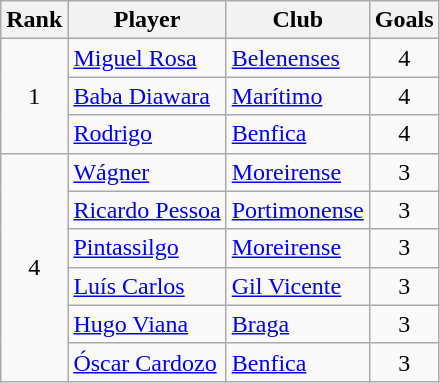<table class="wikitable" style="text-align:center">
<tr>
<th>Rank</th>
<th>Player</th>
<th>Club</th>
<th>Goals</th>
</tr>
<tr>
<td rowspan="3">1</td>
<td align="left"> <a href='#'>Miguel Rosa</a></td>
<td align="left"><a href='#'>Belenenses</a></td>
<td>4</td>
</tr>
<tr>
<td align="left"> <a href='#'>Baba Diawara</a></td>
<td align="left"><a href='#'>Marítimo</a></td>
<td>4</td>
</tr>
<tr>
<td align="left"> <a href='#'>Rodrigo</a></td>
<td align="left"><a href='#'>Benfica</a></td>
<td>4</td>
</tr>
<tr>
<td rowspan="6">4</td>
<td align="left"> <a href='#'>Wágner</a></td>
<td align="left"><a href='#'>Moreirense</a></td>
<td>3</td>
</tr>
<tr>
<td align="left"> <a href='#'>Ricardo Pessoa</a></td>
<td align="left"><a href='#'>Portimonense</a></td>
<td>3</td>
</tr>
<tr>
<td align="left"> <a href='#'>Pintassilgo</a></td>
<td align="left"><a href='#'>Moreirense</a></td>
<td>3</td>
</tr>
<tr>
<td align="left"> <a href='#'>Luís Carlos</a></td>
<td align="left"><a href='#'>Gil Vicente</a></td>
<td>3</td>
</tr>
<tr>
<td align="left"> <a href='#'>Hugo Viana</a></td>
<td align="left"><a href='#'>Braga</a></td>
<td>3</td>
</tr>
<tr>
<td align="left"> <a href='#'>Óscar Cardozo</a></td>
<td align="left"><a href='#'>Benfica</a></td>
<td>3</td>
</tr>
</table>
